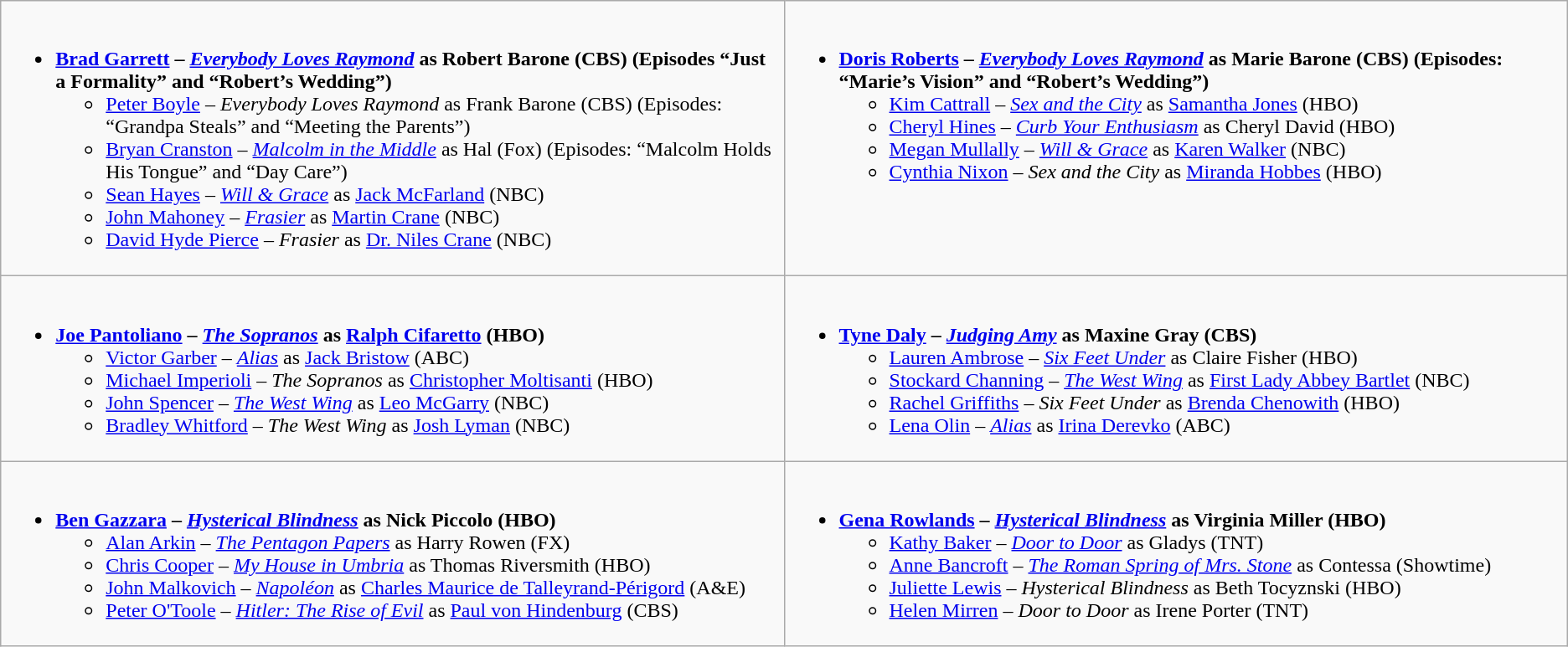<table class="wikitable">
<tr>
<td style="vertical-align:top;" width="50%"><br><ul><li><strong><a href='#'>Brad Garrett</a> – <em><a href='#'>Everybody Loves Raymond</a></em> as Robert Barone (CBS) (Episodes “Just a Formality” and “Robert’s Wedding”)</strong><ul><li><a href='#'>Peter Boyle</a> – <em>Everybody Loves Raymond</em> as Frank Barone (CBS) (Episodes: “Grandpa Steals” and “Meeting the Parents”)</li><li><a href='#'>Bryan Cranston</a> – <em><a href='#'>Malcolm in the Middle</a></em> as Hal (Fox) (Episodes: “Malcolm Holds His Tongue” and “Day Care”)</li><li><a href='#'>Sean Hayes</a> – <em><a href='#'>Will & Grace</a></em> as <a href='#'>Jack McFarland</a> (NBC)</li><li><a href='#'>John Mahoney</a> – <em><a href='#'>Frasier</a></em> as <a href='#'>Martin Crane</a> (NBC)</li><li><a href='#'>David Hyde Pierce</a> – <em>Frasier</em> as <a href='#'>Dr. Niles Crane</a> (NBC)</li></ul></li></ul></td>
<td style="vertical-align:top;" width="50%"><br><ul><li><strong><a href='#'>Doris Roberts</a> – <em><a href='#'>Everybody Loves Raymond</a></em> as Marie Barone (CBS) (Episodes: “Marie’s Vision” and “Robert’s Wedding”)</strong><ul><li><a href='#'>Kim Cattrall</a> – <em><a href='#'>Sex and the City</a></em> as <a href='#'>Samantha Jones</a> (HBO)</li><li><a href='#'>Cheryl Hines</a> – <em><a href='#'>Curb Your Enthusiasm</a></em> as Cheryl David (HBO)</li><li><a href='#'>Megan Mullally</a> – <em><a href='#'>Will & Grace</a></em> as <a href='#'>Karen Walker</a> (NBC)</li><li><a href='#'>Cynthia Nixon</a> – <em>Sex and the City</em> as <a href='#'>Miranda Hobbes</a> (HBO)</li></ul></li></ul></td>
</tr>
<tr>
<td style="vertical-align:top;" width="50%"><br><ul><li><strong><a href='#'>Joe Pantoliano</a> – <em><a href='#'>The Sopranos</a></em> as <a href='#'>Ralph Cifaretto</a> (HBO)</strong><ul><li><a href='#'>Victor Garber</a> – <em><a href='#'>Alias</a></em> as <a href='#'>Jack Bristow</a> (ABC)</li><li><a href='#'>Michael Imperioli</a> – <em>The Sopranos</em> as <a href='#'>Christopher Moltisanti</a> (HBO)</li><li><a href='#'>John Spencer</a> – <em><a href='#'>The West Wing</a></em> as <a href='#'>Leo McGarry</a> (NBC)</li><li><a href='#'>Bradley Whitford</a> – <em>The West Wing</em> as <a href='#'>Josh Lyman</a> (NBC)</li></ul></li></ul></td>
<td style="vertical-align:top;" width="50%"><br><ul><li><strong><a href='#'>Tyne Daly</a> – <em><a href='#'>Judging Amy</a></em> as Maxine Gray (CBS)</strong><ul><li><a href='#'>Lauren Ambrose</a> – <em><a href='#'>Six Feet Under</a></em> as Claire Fisher (HBO)</li><li><a href='#'>Stockard Channing</a> – <em><a href='#'>The West Wing</a></em> as <a href='#'>First Lady Abbey Bartlet</a> (NBC)</li><li><a href='#'>Rachel Griffiths</a> – <em>Six Feet Under</em> as <a href='#'>Brenda Chenowith</a> (HBO)</li><li><a href='#'>Lena Olin</a> – <em><a href='#'>Alias</a></em> as <a href='#'>Irina Derevko</a> (ABC)</li></ul></li></ul></td>
</tr>
<tr>
<td style="vertical-align:top;" width="50%"><br><ul><li><strong><a href='#'>Ben Gazzara</a> – <em><a href='#'>Hysterical Blindness</a></em> as Nick Piccolo (HBO)</strong><ul><li><a href='#'>Alan Arkin</a> – <em><a href='#'>The Pentagon Papers</a></em> as Harry Rowen (FX)</li><li><a href='#'>Chris Cooper</a> – <em><a href='#'>My House in Umbria</a></em> as Thomas Riversmith (HBO)</li><li><a href='#'>John Malkovich</a> – <em><a href='#'>Napoléon</a></em> as <a href='#'>Charles Maurice de Talleyrand-Périgord</a> (A&E)</li><li><a href='#'>Peter O'Toole</a> – <em><a href='#'>Hitler: The Rise of Evil</a></em> as <a href='#'>Paul von Hindenburg</a> (CBS)</li></ul></li></ul></td>
<td style="vertical-align:top;" width="50%"><br><ul><li><strong><a href='#'>Gena Rowlands</a> – <em><a href='#'>Hysterical Blindness</a></em> as Virginia Miller (HBO)</strong><ul><li><a href='#'>Kathy Baker</a> – <em><a href='#'>Door to Door</a></em> as Gladys (TNT)</li><li><a href='#'>Anne Bancroft</a> – <em><a href='#'>The Roman Spring of Mrs. Stone</a></em> as Contessa (Showtime)</li><li><a href='#'>Juliette Lewis</a> – <em>Hysterical Blindness</em> as Beth Tocyznski (HBO)</li><li><a href='#'>Helen Mirren</a> – <em>Door to Door</em> as Irene Porter (TNT)</li></ul></li></ul></td>
</tr>
</table>
